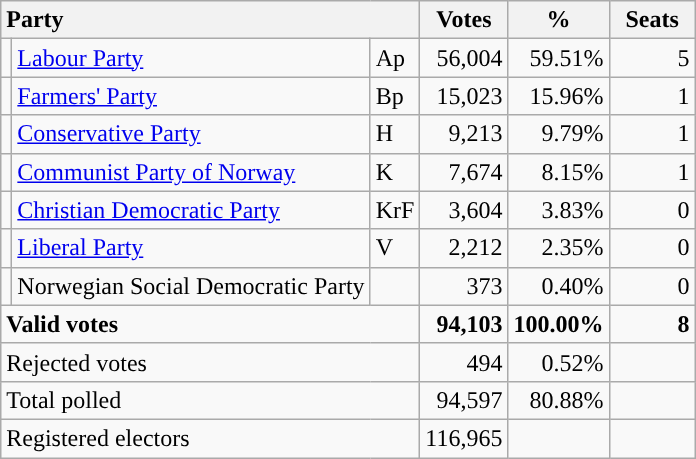<table class="wikitable" border="1" style="text-align:right;">
<tr>
<th style="text-align:left;" colspan=3>Party</th>
<th align=center width="50">Votes</th>
<th align=center width="50">%</th>
<th align=center width="50">Seats</th>
</tr>
<tr>
<td style="color:inherit;background:"></td>
<td align=left><a href='#'>Labour Party</a></td>
<td align=left>Ap</td>
<td>56,004</td>
<td>59.51%</td>
<td>5</td>
</tr>
<tr>
<td style="color:inherit;background:"></td>
<td align=left><a href='#'>Farmers' Party</a></td>
<td align=left>Bp</td>
<td>15,023</td>
<td>15.96%</td>
<td>1</td>
</tr>
<tr>
<td style="color:inherit;background:"></td>
<td align=left><a href='#'>Conservative Party</a></td>
<td align=left>H</td>
<td>9,213</td>
<td>9.79%</td>
<td>1</td>
</tr>
<tr>
<td style="color:inherit;background:"></td>
<td align=left><a href='#'>Communist Party of Norway</a></td>
<td align=left>K</td>
<td>7,674</td>
<td>8.15%</td>
<td>1</td>
</tr>
<tr>
<td style="color:inherit;background:"></td>
<td align=left><a href='#'>Christian Democratic Party</a></td>
<td align=left>KrF</td>
<td>3,604</td>
<td>3.83%</td>
<td>0</td>
</tr>
<tr>
<td style="color:inherit;background:"></td>
<td align=left><a href='#'>Liberal Party</a></td>
<td align=left>V</td>
<td>2,212</td>
<td>2.35%</td>
<td>0</td>
</tr>
<tr>
<td></td>
<td align=left>Norwegian Social Democratic Party</td>
<td align=left></td>
<td>373</td>
<td>0.40%</td>
<td>0</td>
</tr>
<tr style="font-weight:bold">
<td align=left colspan=3>Valid votes</td>
<td>94,103</td>
<td>100.00%</td>
<td>8</td>
</tr>
<tr>
<td align=left colspan=3>Rejected votes</td>
<td>494</td>
<td>0.52%</td>
<td></td>
</tr>
<tr>
<td align=left colspan=3>Total polled</td>
<td>94,597</td>
<td>80.88%</td>
<td></td>
</tr>
<tr>
<td align=left colspan=3>Registered electors</td>
<td>116,965</td>
<td></td>
<td></td>
</tr>
</table>
